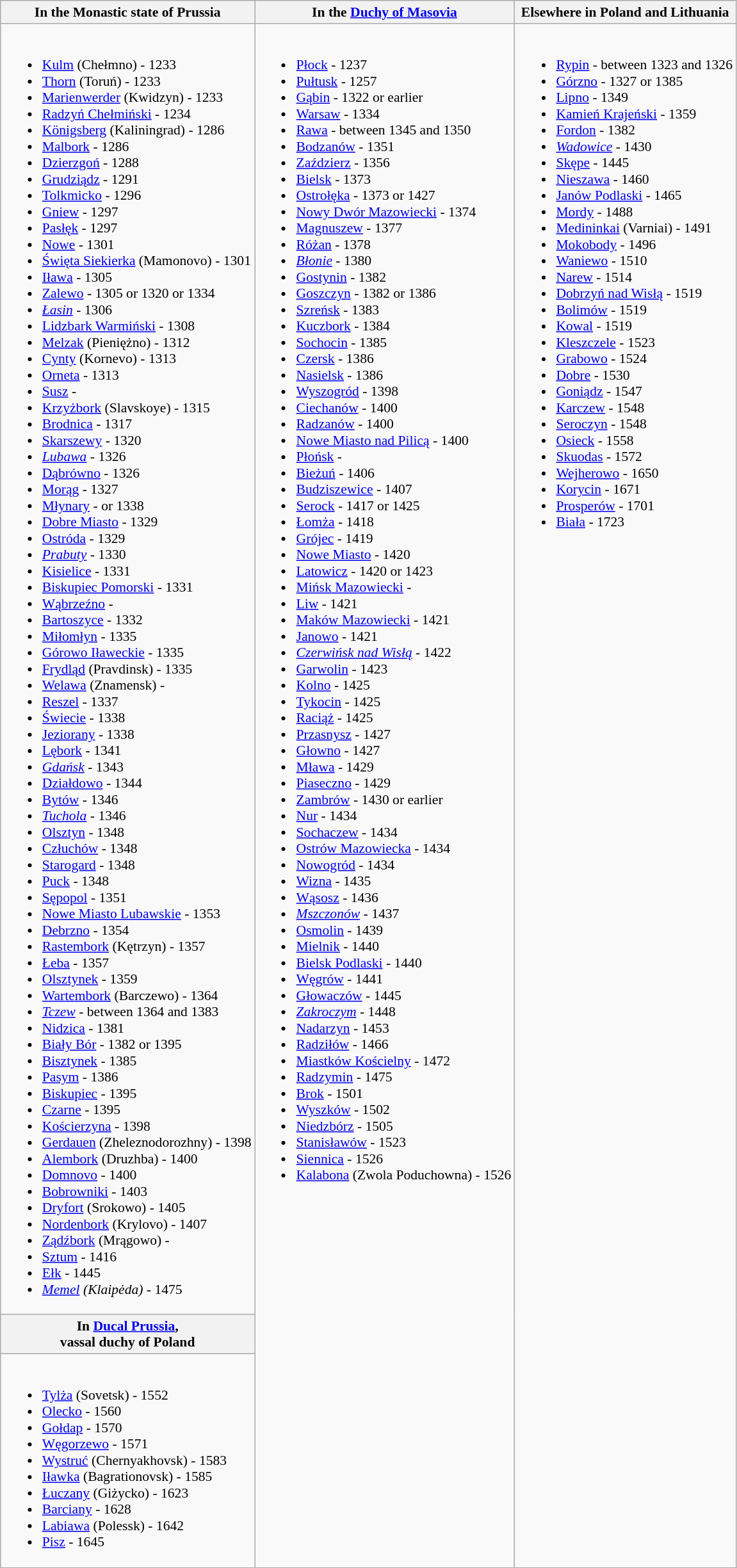<table class="wikitable" style="font-size:90%">
<tr>
<th>In the Monastic state of Prussia</th>
<th>In the <a href='#'>Duchy of Masovia</a></th>
<th>Elsewhere in Poland and Lithuania</th>
</tr>
<tr valign="top">
<td><br><ul><li><a href='#'>Kulm</a> (Chełmno) - 1233</li><li><a href='#'>Thorn</a> (Toruń) - 1233</li><li><a href='#'>Marienwerder</a> (Kwidzyn) - 1233</li><li><a href='#'>Radzyń Chełmiński</a> - 1234</li><li><a href='#'>Königsberg</a> (Kaliningrad) - 1286</li><li><a href='#'>Malbork</a> - 1286</li><li><a href='#'>Dzierzgoń</a> - 1288</li><li><a href='#'>Grudziądz</a> - 1291</li><li><a href='#'>Tolkmicko</a> - 1296</li><li><a href='#'>Gniew</a> - 1297</li><li><a href='#'>Pasłęk</a> - 1297</li><li><a href='#'>Nowe</a> - 1301</li><li><a href='#'>Święta Siekierka</a> (Mamonovo) - 1301</li><li><a href='#'>Iława</a> - 1305</li><li><a href='#'>Zalewo</a> - 1305 or 1320 or 1334</li><li><em><a href='#'>Łasin</a></em> - 1306</li><li><a href='#'>Lidzbark Warmiński</a> - 1308</li><li><a href='#'>Melzak</a> (Pieniężno) - 1312</li><li><a href='#'>Cynty</a> (Kornevo) - 1313</li><li><a href='#'>Orneta</a> - 1313</li><li><a href='#'>Susz</a> - </li><li><a href='#'>Krzyżbork</a> (Slavskoye) - 1315</li><li><a href='#'>Brodnica</a> - 1317</li><li><a href='#'>Skarszewy</a> - 1320</li><li><em><a href='#'>Lubawa</a></em> - 1326</li><li><a href='#'>Dąbrówno</a> - 1326</li><li><a href='#'>Morąg</a> - 1327</li><li><a href='#'>Młynary</a> -  or 1338</li><li><a href='#'>Dobre Miasto</a> - 1329</li><li><a href='#'>Ostróda</a> - 1329</li><li><em><a href='#'>Prabuty</a></em> - 1330</li><li><a href='#'>Kisielice</a> - 1331</li><li><a href='#'>Biskupiec Pomorski</a> - 1331</li><li><a href='#'>Wąbrzeźno</a> - </li><li><a href='#'>Bartoszyce</a> - 1332</li><li><a href='#'>Miłomłyn</a> - 1335</li><li><a href='#'>Górowo Iławeckie</a> - 1335</li><li><a href='#'>Frydląd</a> (Pravdinsk) - 1335</li><li><a href='#'>Welawa</a> (Znamensk) - </li><li><a href='#'>Reszel</a> - 1337</li><li><a href='#'>Świecie</a> - 1338</li><li><a href='#'>Jeziorany</a> - 1338</li><li><a href='#'>Lębork</a> - 1341</li><li><em><a href='#'>Gdańsk</a></em> - 1343</li><li><a href='#'>Działdowo</a> - 1344</li><li><a href='#'>Bytów</a> - 1346</li><li><em><a href='#'>Tuchola</a></em> - 1346</li><li><a href='#'>Olsztyn</a> - 1348</li><li><a href='#'>Człuchów</a> - 1348</li><li><a href='#'>Starogard</a> - 1348</li><li><a href='#'>Puck</a> - 1348</li><li><a href='#'>Sępopol</a> - 1351</li><li><a href='#'>Nowe Miasto Lubawskie</a> - 1353</li><li><a href='#'>Debrzno</a> - 1354</li><li><a href='#'>Rastembork</a> (Kętrzyn) - 1357</li><li><a href='#'>Łeba</a> - 1357</li><li><a href='#'>Olsztynek</a> - 1359</li><li><a href='#'>Wartembork</a> (Barczewo) - 1364</li><li><em><a href='#'>Tczew</a></em> - between 1364 and 1383</li><li><a href='#'>Nidzica</a> - 1381</li><li><a href='#'>Biały Bór</a> - 1382 or 1395</li><li><a href='#'>Bisztynek</a> - 1385</li><li><a href='#'>Pasym</a> - 1386</li><li><a href='#'>Biskupiec</a> - 1395</li><li><a href='#'>Czarne</a> - 1395</li><li><a href='#'>Kościerzyna</a> - 1398</li><li><a href='#'>Gerdauen</a> (Zheleznodorozhny) - 1398</li><li><a href='#'>Alembork</a> (Druzhba) - 1400</li><li><a href='#'>Domnovo</a> - 1400</li><li><a href='#'>Bobrowniki</a> - 1403</li><li><a href='#'>Dryfort</a> (Srokowo) - 1405</li><li><a href='#'>Nordenbork</a> (Krylovo) - 1407</li><li><a href='#'>Ządźbork</a> (Mrągowo) - </li><li><a href='#'>Sztum</a> - 1416</li><li><a href='#'>Ełk</a> - 1445</li><li><em><a href='#'>Memel</a> (Klaipėda)</em> - 1475</li></ul></td>
<td rowspan=3><br><ul><li><a href='#'>Płock</a> - 1237</li><li><a href='#'>Pułtusk</a> - 1257</li><li><a href='#'>Gąbin</a> - 1322 or earlier</li><li><a href='#'>Warsaw</a> - 1334</li><li><a href='#'>Rawa</a> - between 1345 and 1350</li><li><a href='#'>Bodzanów</a> - 1351</li><li><a href='#'>Zaździerz</a> - 1356</li><li><a href='#'>Bielsk</a> - 1373</li><li><a href='#'>Ostrołęka</a> - 1373 or 1427</li><li><a href='#'>Nowy Dwór Mazowiecki</a> - 1374</li><li><a href='#'>Magnuszew</a> - 1377</li><li><a href='#'>Różan</a> - 1378</li><li><em><a href='#'>Błonie</a></em> - 1380</li><li><a href='#'>Gostynin</a> - 1382</li><li><a href='#'>Goszczyn</a> - 1382 or 1386</li><li><a href='#'>Szreńsk</a> - 1383</li><li><a href='#'>Kuczbork</a> - 1384</li><li><a href='#'>Sochocin</a> - 1385</li><li><a href='#'>Czersk</a> - 1386</li><li><a href='#'>Nasielsk</a> - 1386</li><li><a href='#'>Wyszogród</a> - 1398</li><li><a href='#'>Ciechanów</a> - 1400</li><li><a href='#'>Radzanów</a> - 1400</li><li><a href='#'>Nowe Miasto nad Pilicą</a> - 1400</li><li><a href='#'>Płońsk</a> - </li><li><a href='#'>Bieżuń</a> - 1406</li><li><a href='#'>Budziszewice</a> - 1407</li><li><a href='#'>Serock</a> - 1417 or 1425</li><li><a href='#'>Łomża</a> - 1418</li><li><a href='#'>Grójec</a> - 1419</li><li><a href='#'>Nowe Miasto</a> - 1420</li><li><a href='#'>Latowicz</a> - 1420 or 1423</li><li><a href='#'>Mińsk Mazowiecki</a> - </li><li><a href='#'>Liw</a> - 1421</li><li><a href='#'>Maków Mazowiecki</a> - 1421</li><li><a href='#'>Janowo</a> - 1421</li><li><em><a href='#'>Czerwińsk nad Wisłą</a></em> - 1422</li><li><a href='#'>Garwolin</a> - 1423</li><li><a href='#'>Kolno</a> - 1425</li><li><a href='#'>Tykocin</a> - 1425</li><li><a href='#'>Raciąż</a> - 1425</li><li><a href='#'>Przasnysz</a> - 1427</li><li><a href='#'>Głowno</a> - 1427</li><li><a href='#'>Mława</a> - 1429</li><li><a href='#'>Piaseczno</a> - 1429</li><li><a href='#'>Zambrów</a> - 1430 or earlier</li><li><a href='#'>Nur</a> - 1434</li><li><a href='#'>Sochaczew</a> - 1434</li><li><a href='#'>Ostrów Mazowiecka</a> - 1434</li><li><a href='#'>Nowogród</a> - 1434</li><li><a href='#'>Wizna</a> - 1435</li><li><a href='#'>Wąsosz</a> - 1436</li><li><em><a href='#'>Mszczonów</a></em> - 1437</li><li><a href='#'>Osmolin</a> - 1439</li><li><a href='#'>Mielnik</a> - 1440</li><li><a href='#'>Bielsk Podlaski</a> - 1440</li><li><a href='#'>Węgrów</a> - 1441</li><li><a href='#'>Głowaczów</a> - 1445</li><li><em><a href='#'>Zakroczym</a></em> - 1448</li><li><a href='#'>Nadarzyn</a> - 1453</li><li><a href='#'>Radziłów</a> - 1466</li><li><a href='#'>Miastków Kościelny</a> - 1472</li><li><a href='#'>Radzymin</a> - 1475</li><li><a href='#'>Brok</a> - 1501</li><li><a href='#'>Wyszków</a> - 1502</li><li><a href='#'>Niedzbórz</a> - 1505</li><li><a href='#'>Stanisławów</a> - 1523</li><li><a href='#'>Siennica</a> - 1526</li><li><a href='#'>Kalabona</a> (Zwola Poduchowna) - 1526</li></ul></td>
<td rowspan=3><br><ul><li><a href='#'>Rypin</a> - between 1323 and 1326</li><li><a href='#'>Górzno</a> - 1327 or 1385</li><li><a href='#'>Lipno</a> - 1349</li><li><a href='#'>Kamień Krajeński</a> - 1359</li><li><a href='#'>Fordon</a> - 1382</li><li><em><a href='#'>Wadowice</a></em> - 1430</li><li><a href='#'>Skępe</a> - 1445</li><li><a href='#'>Nieszawa</a> - 1460</li><li><a href='#'>Janów Podlaski</a> - 1465</li><li><a href='#'>Mordy</a> - 1488</li><li><a href='#'>Medininkai</a> (Varniai) - 1491</li><li><a href='#'>Mokobody</a> - 1496</li><li><a href='#'>Waniewo</a> - 1510</li><li><a href='#'>Narew</a> - 1514</li><li><a href='#'>Dobrzyń nad Wisłą</a> - 1519</li><li><a href='#'>Bolimów</a> - 1519</li><li><a href='#'>Kowal</a> - 1519</li><li><a href='#'>Kleszczele</a> - 1523</li><li><a href='#'>Grabowo</a> - 1524</li><li><a href='#'>Dobre</a> - 1530</li><li><a href='#'>Goniądz</a> - 1547</li><li><a href='#'>Karczew</a> - 1548</li><li><a href='#'>Seroczyn</a> - 1548</li><li><a href='#'>Osieck</a> - 1558</li><li><a href='#'>Skuodas</a> - 1572</li><li><a href='#'>Wejherowo</a> - 1650</li><li><a href='#'>Korycin</a> - 1671</li><li><a href='#'>Prosperów</a> - 1701</li><li><a href='#'>Biała</a> - 1723</li></ul></td>
</tr>
<tr>
<th>In <a href='#'>Ducal Prussia</a>,<br>vassal duchy of Poland</th>
</tr>
<tr valign="top">
<td><br><ul><li><a href='#'>Tylża</a> (Sovetsk) - 1552</li><li><a href='#'>Olecko</a> - 1560</li><li><a href='#'>Gołdap</a> - 1570</li><li><a href='#'>Węgorzewo</a> - 1571</li><li><a href='#'>Wystruć</a> (Chernyakhovsk) - 1583</li><li><a href='#'>Iławka</a> (Bagrationovsk) - 1585</li><li><a href='#'>Łuczany</a> (Giżycko) - 1623</li><li><a href='#'>Barciany</a> - 1628</li><li><a href='#'>Labiawa</a> (Polessk) - 1642</li><li><a href='#'>Pisz</a> - 1645</li></ul></td>
</tr>
</table>
